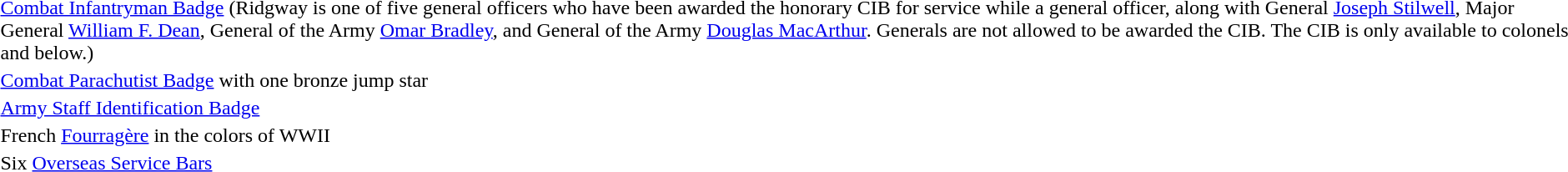<table>
<tr>
<td></td>
<td><a href='#'>Combat Infantryman Badge</a> (Ridgway is one of five general officers who have been awarded the honorary CIB for service while a general officer, along with General <a href='#'>Joseph Stilwell</a>, Major General <a href='#'>William F. Dean</a>, General of the Army <a href='#'>Omar Bradley</a>, and General of the Army <a href='#'>Douglas MacArthur</a>. Generals are not allowed to be awarded the CIB. The CIB is only available to colonels and below.)</td>
</tr>
<tr>
<td></td>
<td><a href='#'>Combat Parachutist Badge</a> with one bronze jump star</td>
</tr>
<tr>
<td></td>
<td><a href='#'>Army Staff Identification Badge</a></td>
</tr>
<tr>
<td></td>
<td>French <a href='#'>Fourragère</a> in the colors of WWII</td>
</tr>
<tr>
<td></td>
<td>Six <a href='#'>Overseas Service Bars</a></td>
</tr>
</table>
